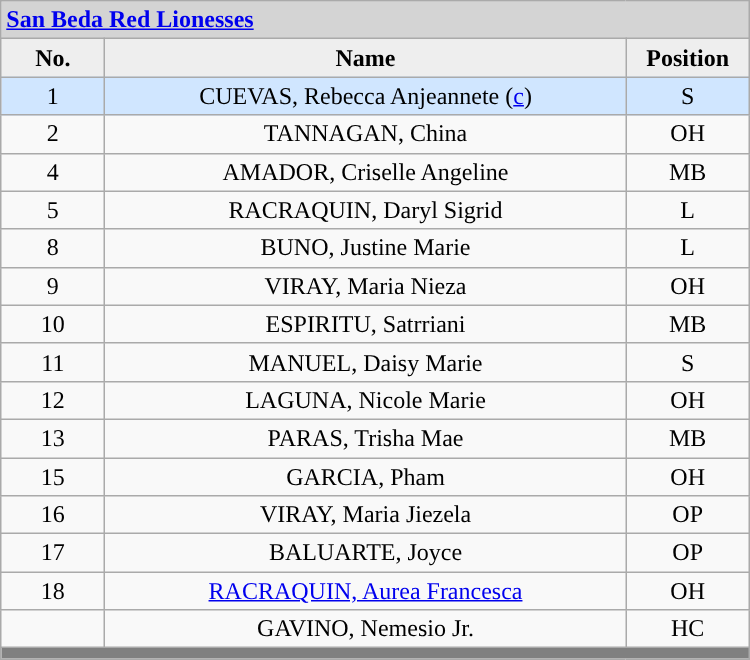<table class='wikitable mw-collapsible mw-collapsed' style="text-align: center; width: 500px; border: none">
<tr>
<th style="background:#D4D4D4; text-align:left;" colspan=3><a href='#'>San Beda Red Lionesses</a></th>
</tr>
<tr style="background:#EEEEEE; font-weight:bold;">
<td width=10%>No.</td>
<td width=50%>Name</td>
<td width=10%>Position</td>
</tr>
<tr style="background: #D0E6FF">
<td align=center>1</td>
<td>CUEVAS, Rebecca Anjeannete (<a href='#'>c</a>)</td>
<td align=center>S</td>
</tr>
<tr>
<td align=center>2</td>
<td>TANNAGAN, China</td>
<td align=center>OH</td>
</tr>
<tr>
<td align=center>4</td>
<td>AMADOR, Criselle Angeline</td>
<td align=center>MB</td>
</tr>
<tr>
<td align=center>5</td>
<td>RACRAQUIN, Daryl Sigrid</td>
<td align=center>L</td>
</tr>
<tr>
<td align=center>8</td>
<td>BUNO, Justine Marie</td>
<td align=center>L</td>
</tr>
<tr>
<td align=center>9</td>
<td>VIRAY, Maria Nieza</td>
<td align=center>OH</td>
</tr>
<tr>
<td align=center>10</td>
<td>ESPIRITU, Satrriani</td>
<td align=center>MB</td>
</tr>
<tr>
<td align=center>11</td>
<td>MANUEL, Daisy Marie</td>
<td align=center>S</td>
</tr>
<tr>
<td align=center>12</td>
<td>LAGUNA, Nicole Marie</td>
<td align=center>OH</td>
</tr>
<tr>
<td align=center>13</td>
<td>PARAS, Trisha Mae</td>
<td align=center>MB</td>
</tr>
<tr>
<td align=center>15</td>
<td>GARCIA, Pham</td>
<td align=center>OH</td>
</tr>
<tr>
<td align=center>16</td>
<td>VIRAY, Maria Jiezela</td>
<td align=center>OP</td>
</tr>
<tr>
<td align=center>17</td>
<td>BALUARTE, Joyce</td>
<td align=center>OP</td>
</tr>
<tr>
<td align=center>18</td>
<td><a href='#'>RACRAQUIN, Aurea Francesca</a></td>
<td align=center>OH</td>
</tr>
<tr>
<td align=center></td>
<td>GAVINO, Nemesio Jr.</td>
<td align=center>HC</td>
</tr>
<tr>
<th style='background: grey;' colspan=3></th>
</tr>
</table>
